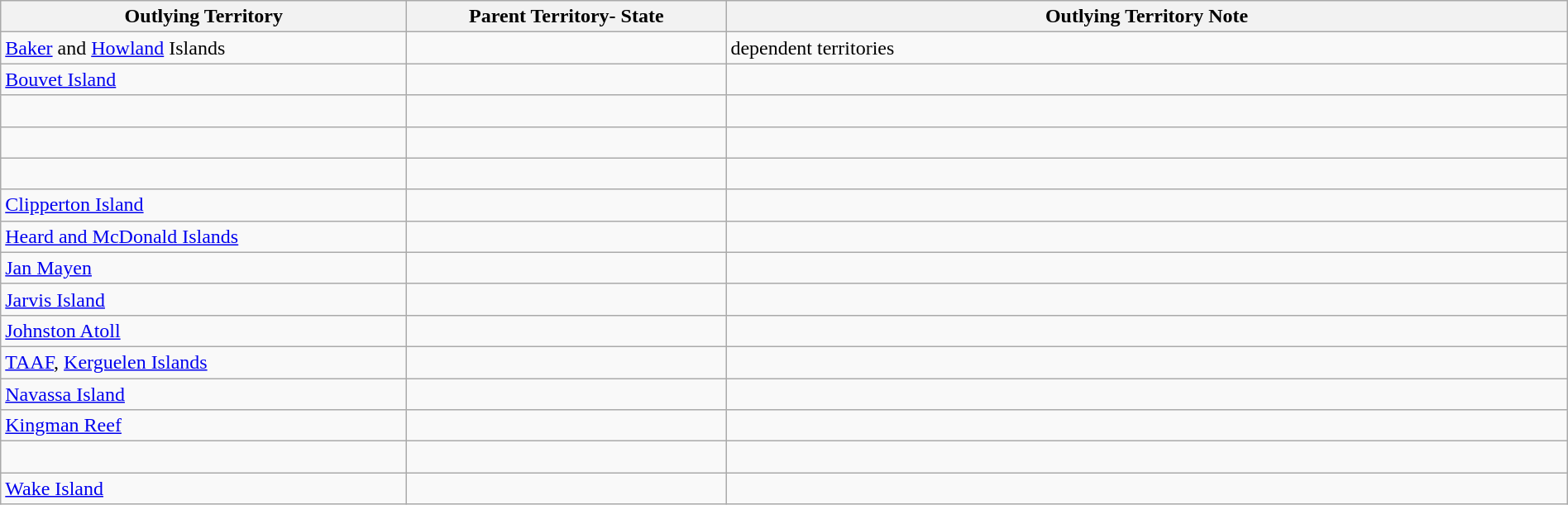<table width="100%" class="wikitable sortable">
<tr>
<th width="320px">Outlying Territory</th>
<th width="250px">Parent Territory- State</th>
<th>Outlying Territory Note</th>
</tr>
<tr>
<td> <a href='#'>Baker</a> and <a href='#'>Howland</a> Islands <br></td>
<td></td>
<td>dependent territories</td>
</tr>
<tr>
<td> <a href='#'>Bouvet Island</a><br></td>
<td></td>
<td></td>
</tr>
<tr>
<td><br></td>
<td></td>
<td></td>
</tr>
<tr>
<td> <br></td>
<td></td>
<td></td>
</tr>
<tr>
<td> <br></td>
<td></td>
<td></td>
</tr>
<tr>
<td> <a href='#'>Clipperton Island</a><br></td>
<td></td>
<td></td>
</tr>
<tr>
<td> <a href='#'>Heard and McDonald Islands</a><br></td>
<td></td>
<td></td>
</tr>
<tr>
<td> <a href='#'>Jan Mayen</a><br></td>
<td></td>
<td></td>
</tr>
<tr>
<td> <a href='#'>Jarvis Island</a> <br></td>
<td></td>
<td></td>
</tr>
<tr>
<td> <a href='#'>Johnston Atoll</a> <br></td>
<td></td>
<td></td>
</tr>
<tr>
<td> <a href='#'>TAAF</a>, <a href='#'>Kerguelen Islands</a><br></td>
<td></td>
<td></td>
</tr>
<tr>
<td> <a href='#'>Navassa Island</a> <br></td>
<td></td>
<td></td>
</tr>
<tr>
<td> <a href='#'>Kingman Reef</a><br></td>
<td></td>
<td></td>
</tr>
<tr>
<td><br></td>
<td></td>
<td></td>
</tr>
<tr>
<td> <a href='#'>Wake Island</a><br></td>
<td></td>
<td></td>
</tr>
</table>
